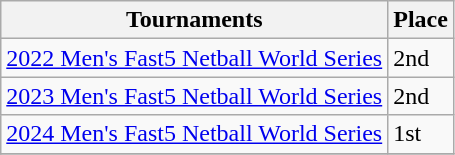<table class="wikitable collapsible">
<tr>
<th>Tournaments</th>
<th>Place</th>
</tr>
<tr>
<td><a href='#'>2022 Men's Fast5 Netball World Series</a></td>
<td>2nd</td>
</tr>
<tr>
<td><a href='#'>2023 Men's Fast5 Netball World Series</a></td>
<td>2nd</td>
</tr>
<tr>
<td><a href='#'>2024 Men's Fast5 Netball World Series</a></td>
<td>1st</td>
</tr>
<tr>
</tr>
</table>
